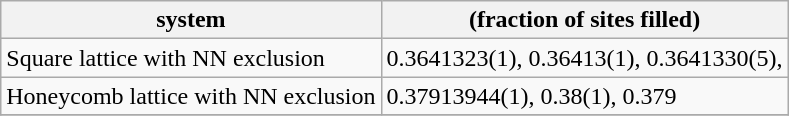<table class="wikitable">
<tr>
<th>system</th>
<th>(fraction of sites filled)</th>
</tr>
<tr>
<td>Square lattice with NN exclusion</td>
<td>0.3641323(1), 0.36413(1), 0.3641330(5),</td>
</tr>
<tr>
<td>Honeycomb lattice with NN exclusion</td>
<td>0.37913944(1), 0.38(1), 0.379</td>
</tr>
<tr>
</tr>
</table>
